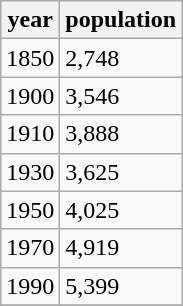<table class="wikitable">
<tr>
<th>year</th>
<th>population</th>
</tr>
<tr>
<td>1850</td>
<td>2,748</td>
</tr>
<tr>
<td>1900</td>
<td>3,546</td>
</tr>
<tr>
<td>1910</td>
<td>3,888</td>
</tr>
<tr>
<td>1930</td>
<td>3,625</td>
</tr>
<tr>
<td>1950</td>
<td>4,025</td>
</tr>
<tr>
<td>1970</td>
<td>4,919</td>
</tr>
<tr>
<td>1990</td>
<td>5,399</td>
</tr>
<tr>
</tr>
</table>
